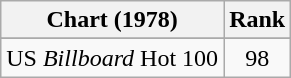<table class="wikitable">
<tr>
<th align="left">Chart (1978)</th>
<th style="text-align:center;">Rank</th>
</tr>
<tr>
</tr>
<tr>
<td>US <em>Billboard</em> Hot 100</td>
<td style="text-align:center;">98</td>
</tr>
</table>
